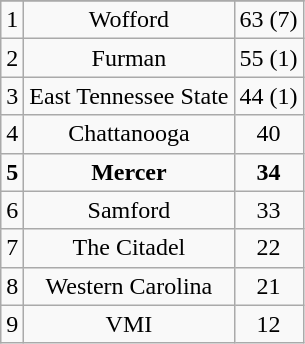<table class="wikitable" style="display: inline-table;">
<tr align="center">
</tr>
<tr align="center">
<td>1</td>
<td>Wofford</td>
<td>63 (7)</td>
</tr>
<tr align="center">
<td>2</td>
<td>Furman</td>
<td>55 (1)</td>
</tr>
<tr align="center">
<td>3</td>
<td>East Tennessee State</td>
<td>44 (1)</td>
</tr>
<tr align="center">
<td>4</td>
<td>Chattanooga</td>
<td>40</td>
</tr>
<tr align="center">
<td><strong>5</strong></td>
<td><strong>Mercer</strong></td>
<td><strong>34</strong></td>
</tr>
<tr align="center">
<td>6</td>
<td>Samford</td>
<td>33</td>
</tr>
<tr align="center">
<td>7</td>
<td>The Citadel</td>
<td>22</td>
</tr>
<tr align="center">
<td>8</td>
<td>Western Carolina</td>
<td>21</td>
</tr>
<tr align="center">
<td>9</td>
<td>VMI</td>
<td>12</td>
</tr>
</table>
